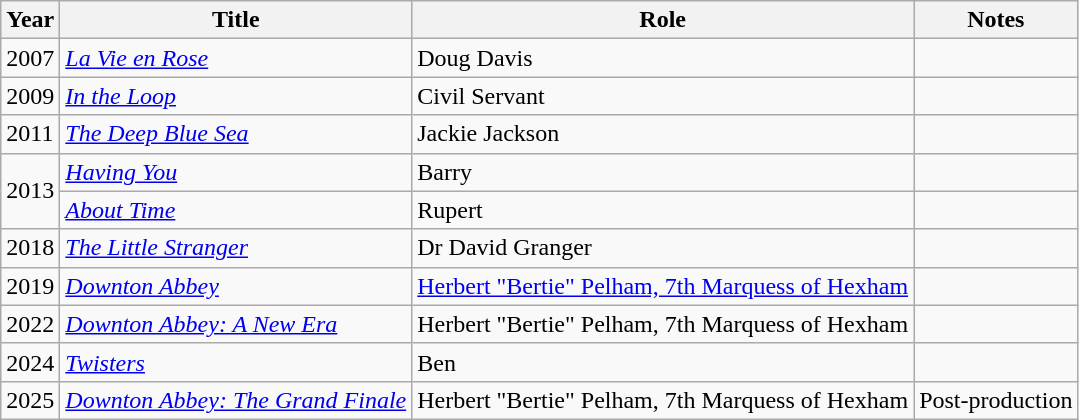<table class="wikitable sortable">
<tr>
<th>Year</th>
<th>Title</th>
<th>Role</th>
<th class="unsortable">Notes</th>
</tr>
<tr>
<td>2007</td>
<td><em><a href='#'>La Vie en Rose</a></em></td>
<td>Doug Davis</td>
<td></td>
</tr>
<tr>
<td>2009</td>
<td><em><a href='#'>In the Loop</a></em></td>
<td>Civil Servant</td>
<td></td>
</tr>
<tr>
<td>2011</td>
<td><em><a href='#'>The Deep Blue Sea</a></em></td>
<td>Jackie Jackson</td>
<td></td>
</tr>
<tr>
<td rowspan="2">2013</td>
<td><em><a href='#'>Having You</a></em></td>
<td>Barry</td>
<td></td>
</tr>
<tr>
<td><em><a href='#'>About Time</a></em></td>
<td>Rupert</td>
<td></td>
</tr>
<tr>
<td>2018</td>
<td><em><a href='#'>The Little Stranger</a></em></td>
<td>Dr David Granger</td>
<td></td>
</tr>
<tr>
<td>2019</td>
<td><em><a href='#'>Downton Abbey</a></em></td>
<td><a href='#'>Herbert "Bertie" Pelham, 7th Marquess of Hexham</a></td>
<td></td>
</tr>
<tr>
<td>2022</td>
<td><em><a href='#'>Downton Abbey: A New Era</a></em></td>
<td>Herbert "Bertie" Pelham, 7th Marquess of Hexham</td>
<td></td>
</tr>
<tr>
<td>2024</td>
<td><em><a href='#'>Twisters</a></em></td>
<td>Ben</td>
<td></td>
</tr>
<tr>
<td>2025</td>
<td><em><a href='#'>Downton Abbey: The Grand Finale</a></em></td>
<td>Herbert "Bertie" Pelham, 7th Marquess of Hexham</td>
<td>Post-production</td>
</tr>
</table>
